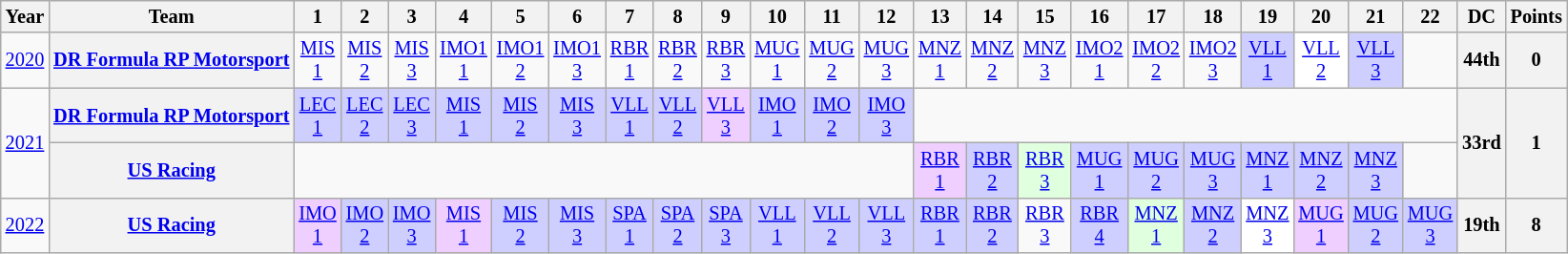<table class="wikitable" style="text-align:center; font-size:85%">
<tr>
<th>Year</th>
<th>Team</th>
<th>1</th>
<th>2</th>
<th>3</th>
<th>4</th>
<th>5</th>
<th>6</th>
<th>7</th>
<th>8</th>
<th>9</th>
<th>10</th>
<th>11</th>
<th>12</th>
<th>13</th>
<th>14</th>
<th>15</th>
<th>16</th>
<th>17</th>
<th>18</th>
<th>19</th>
<th>20</th>
<th>21</th>
<th>22</th>
<th>DC</th>
<th>Points</th>
</tr>
<tr>
<td><a href='#'>2020</a></td>
<th nowrap><a href='#'>DR Formula RP Motorsport</a></th>
<td style="background:#;"><a href='#'>MIS<br>1</a></td>
<td style="background:#;"><a href='#'>MIS<br>2</a></td>
<td style="background:#;"><a href='#'>MIS<br>3</a></td>
<td style="background:#;"><a href='#'>IMO1<br>1</a></td>
<td style="background:#;"><a href='#'>IMO1<br>2</a></td>
<td style="background:#;"><a href='#'>IMO1<br>3</a></td>
<td style="background:#;"><a href='#'>RBR<br>1</a></td>
<td style="background:#;"><a href='#'>RBR<br>2</a></td>
<td style="background:#;"><a href='#'>RBR<br>3</a></td>
<td style="background:#;"><a href='#'>MUG<br>1</a></td>
<td style="background:#;"><a href='#'>MUG<br>2</a></td>
<td style="background:#;"><a href='#'>MUG<br>3</a></td>
<td style="background:#;"><a href='#'>MNZ<br>1</a></td>
<td style="background:#;"><a href='#'>MNZ<br>2</a></td>
<td style="background:#;"><a href='#'>MNZ<br>3</a></td>
<td style="background:#;"><a href='#'>IMO2<br>1</a></td>
<td style="background:#;"><a href='#'>IMO2<br>2</a></td>
<td style="background:#;"><a href='#'>IMO2<br>3</a></td>
<td style="background:#CFCFFF;"><a href='#'>VLL<br>1</a><br></td>
<td style="background:#FFFFFF;"><a href='#'>VLL<br>2</a><br></td>
<td style="background:#CFCFFF;"><a href='#'>VLL<br>3</a><br></td>
<td></td>
<th>44th</th>
<th>0</th>
</tr>
<tr>
<td rowspan="2"><a href='#'>2021</a></td>
<th nowrap><a href='#'>DR Formula RP Motorsport</a></th>
<td style="background:#CFCFFF;"><a href='#'>LEC<br>1</a><br></td>
<td style="background:#CFCFFF;"><a href='#'>LEC<br>2</a><br></td>
<td style="background:#CFCFFF;"><a href='#'>LEC<br>3</a><br></td>
<td style="background:#CFCFFF;"><a href='#'>MIS<br>1</a><br></td>
<td style="background:#CFCFFF;"><a href='#'>MIS<br>2</a><br></td>
<td style="background:#CFCFFF;"><a href='#'>MIS<br>3</a><br></td>
<td style="background:#CFCFFF;"><a href='#'>VLL<br>1</a><br></td>
<td style="background:#CFCFFF;"><a href='#'>VLL<br>2</a><br></td>
<td style="background:#EFCFFF;"><a href='#'>VLL<br>3</a><br></td>
<td style="background:#CFCFFF;"><a href='#'>IMO<br>1</a><br></td>
<td style="background:#CFCFFF;"><a href='#'>IMO<br>2</a><br></td>
<td style="background:#CFCFFF;"><a href='#'>IMO<br>3</a><br></td>
<td colspan=10></td>
<th rowspan="2">33rd</th>
<th rowspan="2">1</th>
</tr>
<tr>
<th nowrap><a href='#'>US Racing</a></th>
<td colspan=12></td>
<td style="background:#EFCFFF;"><a href='#'>RBR<br>1</a><br></td>
<td style="background:#CFCFFF;"><a href='#'>RBR<br>2</a><br></td>
<td style="background:#DFFFDF;"><a href='#'>RBR<br>3</a><br></td>
<td style="background:#CFCFFF;"><a href='#'>MUG<br>1</a><br></td>
<td style="background:#CFCFFF;"><a href='#'>MUG<br>2</a><br></td>
<td style="background:#CFCFFF;"><a href='#'>MUG<br>3</a><br></td>
<td style="background:#CFCFFF;"><a href='#'>MNZ<br>1</a><br></td>
<td style="background:#CFCFFF;"><a href='#'>MNZ<br>2</a><br></td>
<td style="background:#CFCFFF;"><a href='#'>MNZ<br>3</a><br></td>
<td></td>
</tr>
<tr>
<td><a href='#'>2022</a></td>
<th nowrap><a href='#'>US Racing</a></th>
<td style="background:#EFCFFF;"><a href='#'>IMO<br>1</a><br></td>
<td style="background:#CFCFFF;"><a href='#'>IMO<br>2</a><br></td>
<td style="background:#CFCFFF;"><a href='#'>IMO<br>3</a><br></td>
<td style="background:#EFCFFF;"><a href='#'>MIS<br>1</a><br></td>
<td style="background:#CFCFFF;"><a href='#'>MIS<br>2</a><br></td>
<td style="background:#CFCFFF;"><a href='#'>MIS<br>3</a><br></td>
<td style="background:#CFCFFF;"><a href='#'>SPA<br>1</a><br></td>
<td style="background:#CFCFFF;"><a href='#'>SPA<br>2</a><br></td>
<td style="background:#CFCFFF;"><a href='#'>SPA<br>3</a><br></td>
<td style="background:#CFCFFF;"><a href='#'>VLL<br>1</a><br></td>
<td style="background:#CFCFFF;"><a href='#'>VLL<br>2</a><br></td>
<td style="background:#CFCFFF;"><a href='#'>VLL<br>3</a><br></td>
<td style="background:#CFCFFF;"><a href='#'>RBR<br>1</a><br></td>
<td style="background:#CFCFFF;"><a href='#'>RBR<br>2</a><br></td>
<td style="background:#;"><a href='#'>RBR<br>3</a></td>
<td style="background:#CFCFFF;"><a href='#'>RBR<br>4</a><br></td>
<td style="background:#DFFFDF;"><a href='#'>MNZ<br>1</a><br></td>
<td style="background:#CFCFFF;"><a href='#'>MNZ<br>2</a><br></td>
<td style="background:#FFFFFF;"><a href='#'>MNZ<br>3</a><br></td>
<td style="background:#EFCFFF;"><a href='#'>MUG<br>1</a><br></td>
<td style="background:#CFCFFF;"><a href='#'>MUG<br>2</a><br></td>
<td style="background:#CFCFFF;"><a href='#'>MUG<br>3</a><br></td>
<th>19th</th>
<th>8</th>
</tr>
</table>
